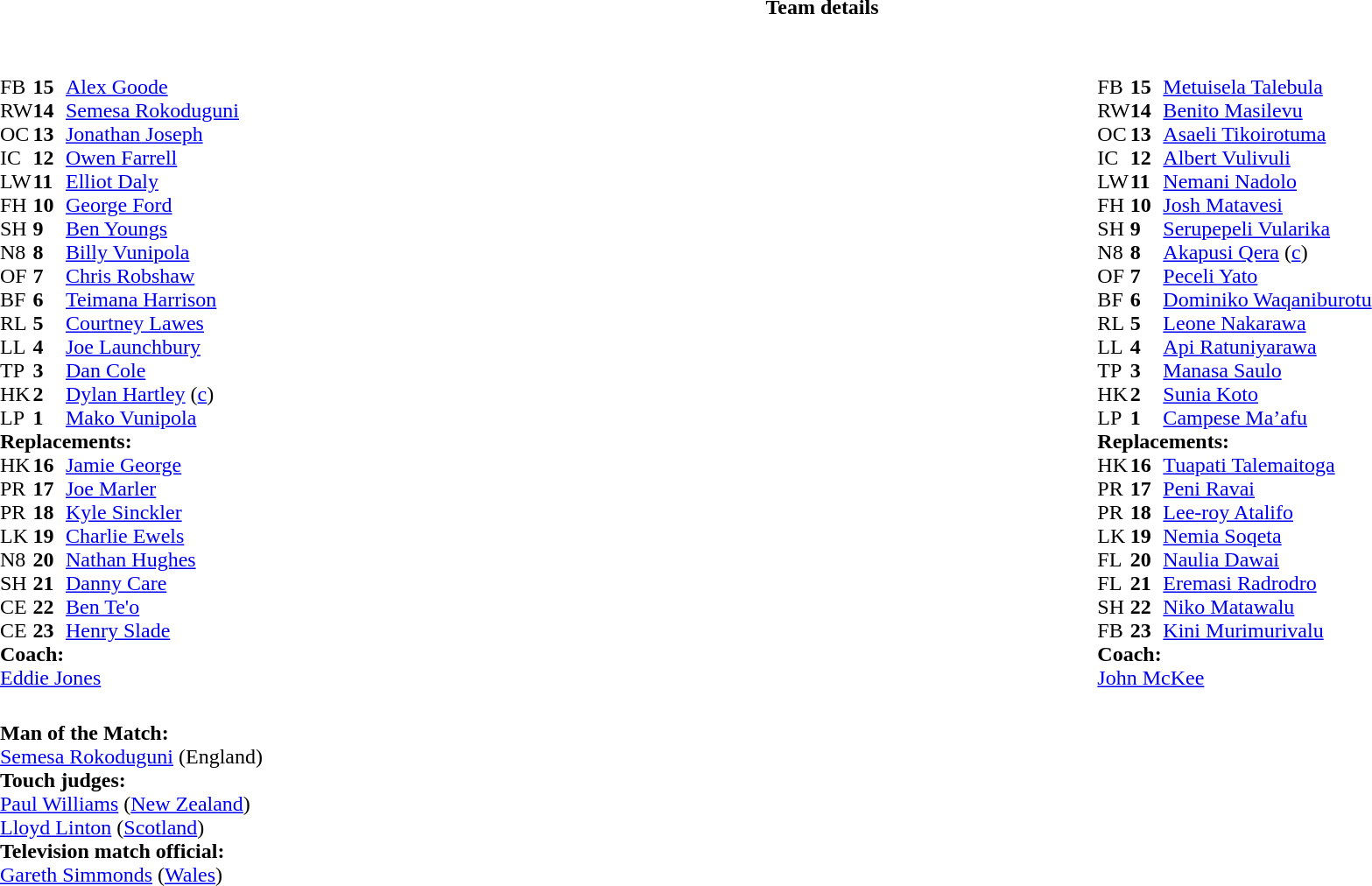<table border="0" width="100%" class="collapsible collapsed">
<tr>
<th>Team details</th>
</tr>
<tr>
<td><br><table width="100%">
<tr>
<td valign="top" width="50%"><br><table style="font-size: 100%" cellspacing="0" cellpadding="0">
<tr>
<th width="25"></th>
<th width="25"></th>
</tr>
<tr>
<td>FB</td>
<td><strong>15</strong></td>
<td><a href='#'>Alex Goode</a></td>
</tr>
<tr>
<td>RW</td>
<td><strong>14</strong></td>
<td><a href='#'>Semesa Rokoduguni</a></td>
</tr>
<tr>
<td>OC</td>
<td><strong>13</strong></td>
<td><a href='#'>Jonathan Joseph</a></td>
<td></td>
<td></td>
</tr>
<tr>
<td>IC</td>
<td><strong>12</strong></td>
<td><a href='#'>Owen Farrell</a></td>
<td></td>
<td></td>
</tr>
<tr>
<td>LW</td>
<td><strong>11</strong></td>
<td><a href='#'>Elliot Daly</a></td>
</tr>
<tr>
<td>FH</td>
<td><strong>10</strong></td>
<td><a href='#'>George Ford</a></td>
</tr>
<tr>
<td>SH</td>
<td><strong>9</strong></td>
<td><a href='#'>Ben Youngs</a></td>
<td></td>
<td></td>
</tr>
<tr>
<td>N8</td>
<td><strong>8</strong></td>
<td><a href='#'>Billy Vunipola</a></td>
</tr>
<tr>
<td>OF</td>
<td><strong>7</strong></td>
<td><a href='#'>Chris Robshaw</a></td>
</tr>
<tr>
<td>BF</td>
<td><strong>6</strong></td>
<td><a href='#'>Teimana Harrison</a></td>
<td></td>
<td></td>
</tr>
<tr>
<td>RL</td>
<td><strong>5</strong></td>
<td><a href='#'>Courtney Lawes</a></td>
<td></td>
<td></td>
</tr>
<tr>
<td>LL</td>
<td><strong>4</strong></td>
<td><a href='#'>Joe Launchbury</a></td>
</tr>
<tr>
<td>TP</td>
<td><strong>3</strong></td>
<td><a href='#'>Dan Cole</a></td>
<td></td>
<td></td>
</tr>
<tr>
<td>HK</td>
<td><strong>2</strong></td>
<td><a href='#'>Dylan Hartley</a> (<a href='#'>c</a>)</td>
<td></td>
<td></td>
</tr>
<tr>
<td>LP</td>
<td><strong>1</strong></td>
<td><a href='#'>Mako Vunipola</a></td>
<td></td>
<td></td>
</tr>
<tr>
<td colspan=3><strong>Replacements:</strong></td>
</tr>
<tr>
<td>HK</td>
<td><strong>16</strong></td>
<td><a href='#'>Jamie George</a></td>
<td></td>
<td></td>
</tr>
<tr>
<td>PR</td>
<td><strong>17</strong></td>
<td><a href='#'>Joe Marler</a></td>
<td></td>
<td></td>
</tr>
<tr>
<td>PR</td>
<td><strong>18</strong></td>
<td><a href='#'>Kyle Sinckler</a></td>
<td></td>
<td></td>
</tr>
<tr>
<td>LK</td>
<td><strong>19</strong></td>
<td><a href='#'>Charlie Ewels</a></td>
<td></td>
<td></td>
</tr>
<tr>
<td>N8</td>
<td><strong>20</strong></td>
<td><a href='#'>Nathan Hughes</a></td>
<td></td>
<td></td>
</tr>
<tr>
<td>SH</td>
<td><strong>21</strong></td>
<td><a href='#'>Danny Care</a></td>
<td></td>
<td></td>
</tr>
<tr>
<td>CE</td>
<td><strong>22</strong></td>
<td><a href='#'>Ben Te'o</a></td>
<td></td>
<td></td>
</tr>
<tr>
<td>CE</td>
<td><strong>23</strong></td>
<td><a href='#'>Henry Slade</a></td>
<td></td>
<td></td>
</tr>
<tr>
<td colspan=3><strong>Coach:</strong></td>
</tr>
<tr>
<td colspan="4"> <a href='#'>Eddie Jones</a></td>
</tr>
</table>
</td>
<td valign="top" width="50%"><br><table style="font-size: 100%" cellspacing="0" cellpadding="0" align="center">
<tr>
<th width="25"></th>
<th width="25"></th>
</tr>
<tr>
<td>FB</td>
<td><strong>15</strong></td>
<td><a href='#'>Metuisela Talebula</a></td>
</tr>
<tr>
<td>RW</td>
<td><strong>14</strong></td>
<td><a href='#'>Benito Masilevu</a></td>
<td></td>
<td></td>
</tr>
<tr>
<td>OC</td>
<td><strong>13</strong></td>
<td><a href='#'>Asaeli Tikoirotuma</a></td>
</tr>
<tr>
<td>IC</td>
<td><strong>12</strong></td>
<td><a href='#'>Albert Vulivuli</a></td>
</tr>
<tr>
<td>LW</td>
<td><strong>11</strong></td>
<td><a href='#'>Nemani Nadolo</a></td>
</tr>
<tr>
<td>FH</td>
<td><strong>10</strong></td>
<td><a href='#'>Josh Matavesi</a></td>
</tr>
<tr>
<td>SH</td>
<td><strong>9</strong></td>
<td><a href='#'>Serupepeli Vularika</a></td>
<td></td>
<td></td>
</tr>
<tr>
<td>N8</td>
<td><strong>8</strong></td>
<td><a href='#'>Akapusi Qera</a> (<a href='#'>c</a>)</td>
<td></td>
<td></td>
</tr>
<tr>
<td>OF</td>
<td><strong>7</strong></td>
<td><a href='#'>Peceli Yato</a></td>
</tr>
<tr>
<td>BF</td>
<td><strong>6</strong></td>
<td><a href='#'>Dominiko Waqaniburotu</a></td>
<td></td>
<td></td>
</tr>
<tr>
<td>RL</td>
<td><strong>5</strong></td>
<td><a href='#'>Leone Nakarawa</a></td>
</tr>
<tr>
<td>LL</td>
<td><strong>4</strong></td>
<td><a href='#'>Api Ratuniyarawa</a></td>
<td></td>
<td></td>
</tr>
<tr>
<td>TP</td>
<td><strong>3</strong></td>
<td><a href='#'>Manasa Saulo</a></td>
<td></td>
<td></td>
</tr>
<tr>
<td>HK</td>
<td><strong>2</strong></td>
<td><a href='#'>Sunia Koto</a></td>
<td></td>
<td></td>
</tr>
<tr>
<td>LP</td>
<td><strong>1</strong></td>
<td><a href='#'>Campese Ma’afu</a></td>
<td></td>
<td></td>
</tr>
<tr>
<td colspan=3><strong>Replacements:</strong></td>
</tr>
<tr>
<td>HK</td>
<td><strong>16</strong></td>
<td><a href='#'>Tuapati Talemaitoga</a></td>
<td></td>
<td></td>
</tr>
<tr>
<td>PR</td>
<td><strong>17</strong></td>
<td><a href='#'>Peni Ravai</a></td>
<td></td>
<td></td>
</tr>
<tr>
<td>PR</td>
<td><strong>18</strong></td>
<td><a href='#'>Lee-roy Atalifo</a></td>
<td></td>
<td></td>
</tr>
<tr>
<td>LK</td>
<td><strong>19</strong></td>
<td><a href='#'>Nemia Soqeta</a></td>
<td></td>
<td></td>
</tr>
<tr>
<td>FL</td>
<td><strong>20</strong></td>
<td><a href='#'>Naulia Dawai</a></td>
<td></td>
<td></td>
</tr>
<tr>
<td>FL</td>
<td><strong>21</strong></td>
<td><a href='#'>Eremasi Radrodro</a></td>
<td></td>
<td></td>
</tr>
<tr>
<td>SH</td>
<td><strong>22</strong></td>
<td><a href='#'>Niko Matawalu</a></td>
<td></td>
<td></td>
</tr>
<tr>
<td>FB</td>
<td><strong>23</strong></td>
<td><a href='#'>Kini Murimurivalu</a></td>
<td></td>
<td></td>
</tr>
<tr>
<td colspan=3><strong>Coach:</strong></td>
</tr>
<tr>
<td colspan="4"> <a href='#'>John McKee</a></td>
</tr>
</table>
</td>
</tr>
</table>
<table width=100% style="font-size: 100%">
<tr>
<td><br><strong>Man of the Match:</strong>
<br><a href='#'>Semesa Rokoduguni</a> (England)<br><strong>Touch judges:</strong>
<br><a href='#'>Paul Williams</a> (<a href='#'>New Zealand</a>) 
<br><a href='#'>Lloyd Linton</a> (<a href='#'>Scotland</a>)
<br><strong>Television match official:</strong>
<br><a href='#'>Gareth Simmonds</a> (<a href='#'>Wales</a>)</td>
</tr>
</table>
</td>
</tr>
</table>
